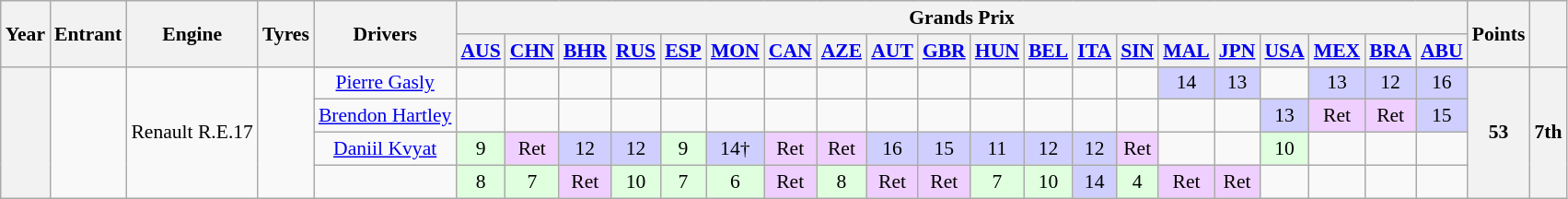<table class="wikitable" style="text-align:center; font-size:90%">
<tr>
<th rowspan="2">Year</th>
<th rowspan="2">Entrant</th>
<th rowspan="2">Engine</th>
<th rowspan="2">Tyres</th>
<th rowspan="2">Drivers</th>
<th colspan="20">Grands Prix</th>
<th rowspan="2">Points</th>
<th rowspan="2"></th>
</tr>
<tr>
<th><a href='#'>AUS</a></th>
<th><a href='#'>CHN</a></th>
<th><a href='#'>BHR</a></th>
<th><a href='#'>RUS</a></th>
<th><a href='#'>ESP</a></th>
<th><a href='#'>MON</a></th>
<th><a href='#'>CAN</a></th>
<th><a href='#'>AZE</a></th>
<th><a href='#'>AUT</a></th>
<th><a href='#'>GBR</a></th>
<th><a href='#'>HUN</a></th>
<th><a href='#'>BEL</a></th>
<th><a href='#'>ITA</a></th>
<th><a href='#'>SIN</a></th>
<th><a href='#'>MAL</a></th>
<th><a href='#'>JPN</a></th>
<th><a href='#'>USA</a></th>
<th><a href='#'>MEX</a></th>
<th><a href='#'>BRA</a></th>
<th><a href='#'>ABU</a></th>
</tr>
<tr>
<th rowspan="5"></th>
<td rowspan="5"></td>
<td rowspan="5">Renault R.E.17</td>
<td rowspan="5"></td>
</tr>
<tr>
<td align="center"> <a href='#'>Pierre Gasly</a></td>
<td></td>
<td></td>
<td></td>
<td></td>
<td></td>
<td></td>
<td></td>
<td></td>
<td></td>
<td></td>
<td></td>
<td></td>
<td></td>
<td></td>
<td style="background-color:#cfcfff">14</td>
<td style="background-color:#cfcfff">13</td>
<td></td>
<td style="background-color:#cfcfff">13</td>
<td style="background-color:#cfcfff">12</td>
<td style="background-color:#cfcfff">16</td>
<th rowspan="5">53</th>
<th rowspan="5">7th</th>
</tr>
<tr>
<td align="center"> <a href='#'>Brendon Hartley</a></td>
<td></td>
<td></td>
<td></td>
<td></td>
<td></td>
<td></td>
<td></td>
<td></td>
<td></td>
<td></td>
<td></td>
<td></td>
<td></td>
<td></td>
<td></td>
<td></td>
<td style="background-color:#cfcfff">13</td>
<td style="background-color:#efcfff">Ret</td>
<td style="background-color:#efcfff">Ret</td>
<td style="background-color:#cfcfff">15</td>
</tr>
<tr>
<td align="center"> <a href='#'>Daniil Kvyat</a></td>
<td style="background-color:#dfffdf">9</td>
<td style="background-color:#efcfff">Ret</td>
<td style="background-color:#cfcfff">12</td>
<td style="background-color:#cfcfff">12</td>
<td style="background-color:#dfffdf">9</td>
<td style="background-color:#cfcfff">14†</td>
<td style="background-color:#efcfff">Ret</td>
<td style="background-color:#efcfff">Ret</td>
<td style="background-color:#cfcfff">16</td>
<td style="background-color:#cfcfff">15</td>
<td style="background-color:#cfcfff">11</td>
<td style="background-color:#cfcfff">12</td>
<td style="background-color:#cfcfff">12</td>
<td style="background-color:#efcfff">Ret</td>
<td></td>
<td></td>
<td style="background-color:#dfffdf">10</td>
<td></td>
<td></td>
<td></td>
</tr>
<tr>
<td align="center"></td>
<td style="background-color:#dfffdf">8</td>
<td style="background-color:#dfffdf">7</td>
<td style="background-color:#efcfff">Ret</td>
<td style="background-color:#dfffdf">10</td>
<td style="background-color:#dfffdf">7</td>
<td style="background-color:#dfffdf">6</td>
<td style="background-color:#efcfff">Ret</td>
<td style="background-color:#dfffdf">8</td>
<td style="background-color:#efcfff">Ret</td>
<td style="background-color:#efcfff">Ret</td>
<td style="background-color:#dfffdf">7</td>
<td style="background-color:#dfffdf">10</td>
<td style="background-color:#cfcfff">14</td>
<td style="background-color:#dfffdf">4</td>
<td style="background-color:#efcfff">Ret</td>
<td style="background-color:#efcfff">Ret</td>
<td></td>
<td></td>
<td></td>
<td></td>
</tr>
</table>
